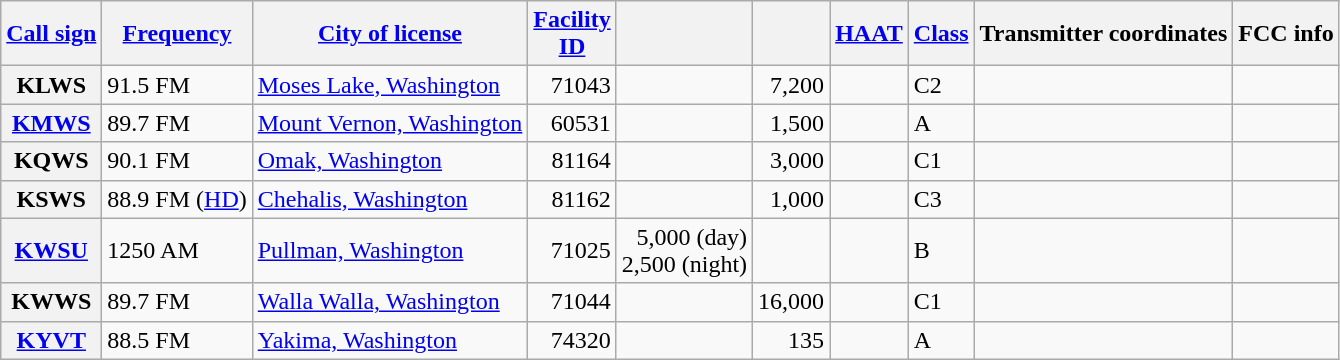<table class="wikitable sortable">
<tr>
<th scope="col"><a href='#'>Call sign</a></th>
<th scope="col"><a href='#'>Frequency</a></th>
<th scope="col"><a href='#'>City of license</a></th>
<th scope="col"><a href='#'>Facility<br>ID</a></th>
<th scope="col" data-sort-type="number"></th>
<th scope="col" data-sort-type="number"></th>
<th scope="col" data-sort-type="number"><a href='#'>HAAT</a></th>
<th scope="col"><a href='#'>Class</a></th>
<th scope="col" class="unsortable">Transmitter coordinates</th>
<th scope="col" class="unsortable">FCC info</th>
</tr>
<tr>
<th scope="row">KLWS</th>
<td>91.5 FM</td>
<td><a href='#'>Moses Lake, Washington</a></td>
<td style="text-align: right;">71043</td>
<td></td>
<td style="text-align: right;">7,200</td>
<td></td>
<td>C2</td>
<td></td>
<td></td>
</tr>
<tr>
<th scope="row"><a href='#'>KMWS</a></th>
<td>89.7 FM</td>
<td><a href='#'>Mount Vernon, Washington</a></td>
<td style="text-align: right;">60531</td>
<td></td>
<td style="text-align: right;">1,500</td>
<td></td>
<td>A</td>
<td></td>
<td></td>
</tr>
<tr>
<th scope="row">KQWS</th>
<td>90.1 FM</td>
<td><a href='#'>Omak, Washington</a></td>
<td style="text-align: right;">81164</td>
<td></td>
<td style="text-align: right;">3,000</td>
<td></td>
<td>C1</td>
<td></td>
<td></td>
</tr>
<tr>
<th scope="row">KSWS</th>
<td>88.9 FM (<a href='#'>HD</a>)</td>
<td><a href='#'>Chehalis, Washington</a></td>
<td style="text-align: right;">81162</td>
<td></td>
<td style="text-align: right;">1,000</td>
<td></td>
<td>C3</td>
<td></td>
<td></td>
</tr>
<tr>
<th scope="row"><a href='#'>KWSU</a></th>
<td>1250 AM</td>
<td><a href='#'>Pullman, Washington</a></td>
<td style="text-align: right;">71025</td>
<td style="text-align: right;">5,000 (day)<br>2,500 (night)</td>
<td></td>
<td></td>
<td>B</td>
<td></td>
<td></td>
</tr>
<tr>
<th scope="row">KWWS</th>
<td>89.7 FM</td>
<td><a href='#'>Walla Walla, Washington</a></td>
<td style="text-align: right;">71044</td>
<td></td>
<td style="text-align: right;">16,000</td>
<td></td>
<td>C1</td>
<td></td>
<td></td>
</tr>
<tr>
<th scope="row"><a href='#'>KYVT</a></th>
<td>88.5 FM</td>
<td><a href='#'>Yakima, Washington</a></td>
<td style="text-align: right;">74320</td>
<td></td>
<td style="text-align: right;">135</td>
<td></td>
<td>A</td>
<td></td>
<td></td>
</tr>
</table>
